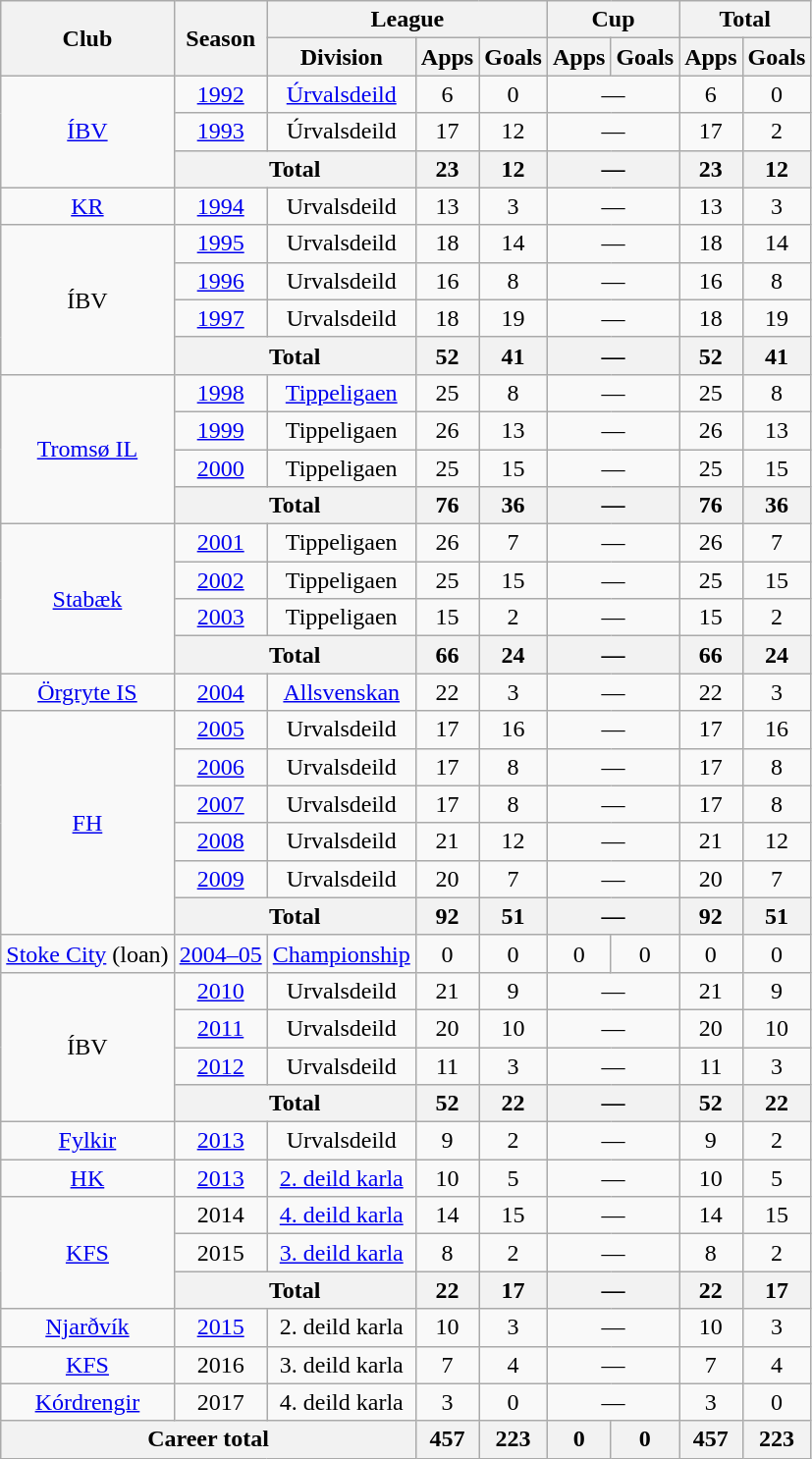<table class="wikitable" style="text-align:center">
<tr>
<th rowspan="2">Club</th>
<th rowspan="2">Season</th>
<th colspan="3">League</th>
<th colspan="2">Cup</th>
<th colspan="2">Total</th>
</tr>
<tr>
<th>Division</th>
<th>Apps</th>
<th>Goals</th>
<th>Apps</th>
<th>Goals</th>
<th>Apps</th>
<th>Goals</th>
</tr>
<tr>
<td rowspan="3"><a href='#'>ÍBV</a></td>
<td><a href='#'>1992</a></td>
<td><a href='#'>Úrvalsdeild</a></td>
<td>6</td>
<td>0</td>
<td colspan="2">—</td>
<td>6</td>
<td>0</td>
</tr>
<tr>
<td><a href='#'>1993</a></td>
<td>Úrvalsdeild</td>
<td>17</td>
<td>12</td>
<td colspan="2">—</td>
<td>17</td>
<td>2</td>
</tr>
<tr>
<th colspan="2">Total</th>
<th>23</th>
<th>12</th>
<th colspan="2">—</th>
<th>23</th>
<th>12</th>
</tr>
<tr>
<td><a href='#'>KR</a></td>
<td><a href='#'>1994</a></td>
<td>Urvalsdeild</td>
<td>13</td>
<td>3</td>
<td colspan="2">—</td>
<td>13</td>
<td>3</td>
</tr>
<tr>
<td rowspan="4">ÍBV</td>
<td><a href='#'>1995</a></td>
<td>Urvalsdeild</td>
<td>18</td>
<td>14</td>
<td colspan="2">—</td>
<td>18</td>
<td>14</td>
</tr>
<tr>
<td><a href='#'>1996</a></td>
<td>Urvalsdeild</td>
<td>16</td>
<td>8</td>
<td colspan="2">—</td>
<td>16</td>
<td>8</td>
</tr>
<tr>
<td><a href='#'>1997</a></td>
<td>Urvalsdeild</td>
<td>18</td>
<td>19</td>
<td colspan="2">—</td>
<td>18</td>
<td>19</td>
</tr>
<tr>
<th colspan="2">Total</th>
<th>52</th>
<th>41</th>
<th colspan="2">—</th>
<th>52</th>
<th>41</th>
</tr>
<tr>
<td rowspan="4"><a href='#'>Tromsø IL</a></td>
<td><a href='#'>1998</a></td>
<td><a href='#'>Tippeligaen</a></td>
<td>25</td>
<td>8</td>
<td colspan="2">—</td>
<td>25</td>
<td>8</td>
</tr>
<tr>
<td><a href='#'>1999</a></td>
<td>Tippeligaen</td>
<td>26</td>
<td>13</td>
<td colspan="2">—</td>
<td>26</td>
<td>13</td>
</tr>
<tr>
<td><a href='#'>2000</a></td>
<td>Tippeligaen</td>
<td>25</td>
<td>15</td>
<td colspan="2">—</td>
<td>25</td>
<td>15</td>
</tr>
<tr>
<th colspan="2">Total</th>
<th>76</th>
<th>36</th>
<th colspan="2">—</th>
<th>76</th>
<th>36</th>
</tr>
<tr>
<td rowspan="4"><a href='#'>Stabæk</a></td>
<td><a href='#'>2001</a></td>
<td>Tippeligaen</td>
<td>26</td>
<td>7</td>
<td colspan="2">—</td>
<td>26</td>
<td>7</td>
</tr>
<tr>
<td><a href='#'>2002</a></td>
<td>Tippeligaen</td>
<td>25</td>
<td>15</td>
<td colspan="2">—</td>
<td>25</td>
<td>15</td>
</tr>
<tr>
<td><a href='#'>2003</a></td>
<td>Tippeligaen</td>
<td>15</td>
<td>2</td>
<td colspan="2">—</td>
<td>15</td>
<td>2</td>
</tr>
<tr>
<th colspan="2">Total</th>
<th>66</th>
<th>24</th>
<th colspan="2">—</th>
<th>66</th>
<th>24</th>
</tr>
<tr>
<td><a href='#'>Örgryte IS</a></td>
<td><a href='#'>2004</a></td>
<td><a href='#'>Allsvenskan</a></td>
<td>22</td>
<td>3</td>
<td colspan="2">—</td>
<td>22</td>
<td>3</td>
</tr>
<tr>
<td rowspan="6"><a href='#'>FH</a></td>
<td><a href='#'>2005</a></td>
<td>Urvalsdeild</td>
<td>17</td>
<td>16</td>
<td colspan="2">—</td>
<td>17</td>
<td>16</td>
</tr>
<tr>
<td><a href='#'>2006</a></td>
<td>Urvalsdeild</td>
<td>17</td>
<td>8</td>
<td colspan="2">—</td>
<td>17</td>
<td>8</td>
</tr>
<tr>
<td><a href='#'>2007</a></td>
<td>Urvalsdeild</td>
<td>17</td>
<td>8</td>
<td colspan="2">—</td>
<td>17</td>
<td>8</td>
</tr>
<tr>
<td><a href='#'>2008</a></td>
<td>Urvalsdeild</td>
<td>21</td>
<td>12</td>
<td colspan="2">—</td>
<td>21</td>
<td>12</td>
</tr>
<tr>
<td><a href='#'>2009</a></td>
<td>Urvalsdeild</td>
<td>20</td>
<td>7</td>
<td colspan="2">—</td>
<td>20</td>
<td>7</td>
</tr>
<tr>
<th colspan="2">Total</th>
<th>92</th>
<th>51</th>
<th colspan="2">—</th>
<th>92</th>
<th>51</th>
</tr>
<tr>
<td><a href='#'>Stoke City</a> (loan)</td>
<td><a href='#'>2004–05</a></td>
<td><a href='#'>Championship</a></td>
<td>0</td>
<td>0</td>
<td>0</td>
<td>0</td>
<td>0</td>
<td>0</td>
</tr>
<tr>
<td rowspan="4">ÍBV</td>
<td><a href='#'>2010</a></td>
<td>Urvalsdeild</td>
<td>21</td>
<td>9</td>
<td colspan="2">—</td>
<td>21</td>
<td>9</td>
</tr>
<tr>
<td><a href='#'>2011</a></td>
<td>Urvalsdeild</td>
<td>20</td>
<td>10</td>
<td colspan="2">—</td>
<td>20</td>
<td>10</td>
</tr>
<tr>
<td><a href='#'>2012</a></td>
<td>Urvalsdeild</td>
<td>11</td>
<td>3</td>
<td colspan="2">—</td>
<td>11</td>
<td>3</td>
</tr>
<tr>
<th colspan="2">Total</th>
<th>52</th>
<th>22</th>
<th colspan="2">—</th>
<th>52</th>
<th>22</th>
</tr>
<tr>
<td><a href='#'>Fylkir</a></td>
<td><a href='#'>2013</a></td>
<td>Urvalsdeild</td>
<td>9</td>
<td>2</td>
<td colspan="2">—</td>
<td>9</td>
<td>2</td>
</tr>
<tr>
<td><a href='#'>HK</a></td>
<td><a href='#'>2013</a></td>
<td><a href='#'>2. deild karla</a></td>
<td>10</td>
<td>5</td>
<td colspan="2">—</td>
<td>10</td>
<td>5</td>
</tr>
<tr>
<td rowspan="3"><a href='#'>KFS</a></td>
<td>2014</td>
<td><a href='#'>4. deild karla</a></td>
<td>14</td>
<td>15</td>
<td colspan="2">—</td>
<td>14</td>
<td>15</td>
</tr>
<tr>
<td>2015</td>
<td><a href='#'>3. deild karla</a></td>
<td>8</td>
<td>2</td>
<td colspan="2">—</td>
<td>8</td>
<td>2</td>
</tr>
<tr>
<th colspan="2">Total</th>
<th>22</th>
<th>17</th>
<th colspan="2">—</th>
<th>22</th>
<th>17</th>
</tr>
<tr>
<td><a href='#'>Njarðvík</a></td>
<td><a href='#'>2015</a></td>
<td>2. deild karla</td>
<td>10</td>
<td>3</td>
<td colspan="2">—</td>
<td>10</td>
<td>3</td>
</tr>
<tr>
<td><a href='#'>KFS</a></td>
<td>2016</td>
<td>3. deild karla</td>
<td>7</td>
<td>4</td>
<td colspan="2">—</td>
<td>7</td>
<td>4</td>
</tr>
<tr>
<td><a href='#'>Kórdrengir</a></td>
<td>2017</td>
<td>4. deild karla</td>
<td>3</td>
<td>0</td>
<td colspan="2">—</td>
<td>3</td>
<td>0</td>
</tr>
<tr>
<th colspan="3">Career total</th>
<th>457</th>
<th>223</th>
<th>0</th>
<th>0</th>
<th>457</th>
<th>223</th>
</tr>
</table>
